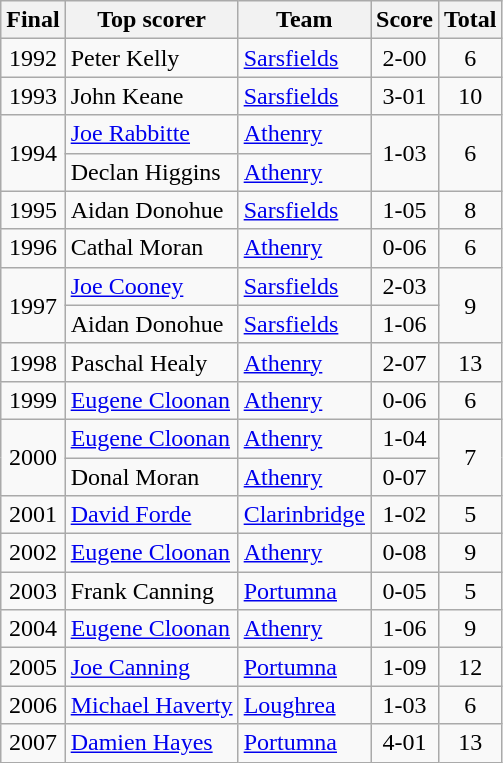<table class="wikitable" style="text-align:center;">
<tr>
<th>Final</th>
<th>Top scorer</th>
<th>Team</th>
<th>Score</th>
<th>Total</th>
</tr>
<tr>
<td>1992</td>
<td style="text-align:left;">Peter Kelly</td>
<td style="text-align:left;"><a href='#'>Sarsfields</a></td>
<td>2-00</td>
<td>6</td>
</tr>
<tr>
<td>1993</td>
<td style="text-align:left;">John Keane</td>
<td style="text-align:left;"><a href='#'>Sarsfields</a></td>
<td>3-01</td>
<td>10</td>
</tr>
<tr>
<td rowspan=2>1994</td>
<td style="text-align:left;"><a href='#'>Joe Rabbitte</a></td>
<td style="text-align:left;"><a href='#'>Athenry</a></td>
<td rowspan=2>1-03</td>
<td rowspan=2>6</td>
</tr>
<tr>
<td style="text-align:left;">Declan Higgins</td>
<td style="text-align:left;"><a href='#'>Athenry</a></td>
</tr>
<tr>
<td>1995</td>
<td style="text-align:left;">Aidan Donohue</td>
<td style="text-align:left;"><a href='#'>Sarsfields</a></td>
<td>1-05</td>
<td>8</td>
</tr>
<tr>
<td>1996</td>
<td style="text-align:left;">Cathal Moran</td>
<td style="text-align:left;"><a href='#'>Athenry</a></td>
<td>0-06</td>
<td>6</td>
</tr>
<tr>
<td rowspan=2>1997</td>
<td style="text-align:left;"><a href='#'>Joe Cooney</a></td>
<td style="text-align:left;"><a href='#'>Sarsfields</a></td>
<td>2-03</td>
<td rowspan=2>9</td>
</tr>
<tr>
<td style="text-align:left;">Aidan Donohue</td>
<td style="text-align:left;"><a href='#'>Sarsfields</a></td>
<td>1-06</td>
</tr>
<tr>
<td>1998</td>
<td style="text-align:left;">Paschal Healy</td>
<td style="text-align:left;"><a href='#'>Athenry</a></td>
<td>2-07</td>
<td>13</td>
</tr>
<tr>
<td>1999</td>
<td style="text-align:left;"><a href='#'>Eugene Cloonan</a></td>
<td style="text-align:left;"><a href='#'>Athenry</a></td>
<td>0-06</td>
<td>6</td>
</tr>
<tr>
<td rowspan=2>2000</td>
<td style="text-align:left;"><a href='#'>Eugene Cloonan</a></td>
<td style="text-align:left;"><a href='#'>Athenry</a></td>
<td>1-04</td>
<td rowspan=2>7</td>
</tr>
<tr>
<td style="text-align:left;">Donal Moran</td>
<td style="text-align:left;"><a href='#'>Athenry</a></td>
<td>0-07</td>
</tr>
<tr>
<td>2001</td>
<td style="text-align:left;"><a href='#'>David Forde</a></td>
<td style="text-align:left;"><a href='#'>Clarinbridge</a></td>
<td>1-02</td>
<td>5</td>
</tr>
<tr>
<td>2002</td>
<td style="text-align:left;"><a href='#'>Eugene Cloonan</a></td>
<td style="text-align:left;"><a href='#'>Athenry</a></td>
<td>0-08</td>
<td>9</td>
</tr>
<tr>
<td>2003</td>
<td style="text-align:left;">Frank Canning</td>
<td style="text-align:left;"><a href='#'>Portumna</a></td>
<td>0-05</td>
<td>5</td>
</tr>
<tr>
<td>2004</td>
<td style="text-align:left;"><a href='#'>Eugene Cloonan</a></td>
<td style="text-align:left;"><a href='#'>Athenry</a></td>
<td>1-06</td>
<td>9</td>
</tr>
<tr>
<td>2005</td>
<td style="text-align:left;"><a href='#'>Joe Canning</a></td>
<td style="text-align:left;"><a href='#'>Portumna</a></td>
<td>1-09</td>
<td>12</td>
</tr>
<tr>
<td>2006</td>
<td style="text-align:left;"><a href='#'>Michael Haverty</a></td>
<td style="text-align:left;"><a href='#'>Loughrea</a></td>
<td>1-03</td>
<td>6</td>
</tr>
<tr>
<td>2007</td>
<td style="text-align:left;"><a href='#'>Damien Hayes</a></td>
<td style="text-align:left;"><a href='#'>Portumna</a></td>
<td>4-01</td>
<td>13</td>
</tr>
</table>
